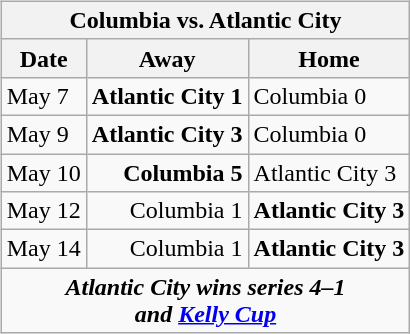<table cellspacing="10">
<tr>
<td valign="top"><br><table class="wikitable">
<tr>
<th bgcolor="#DDDDDD" colspan="4">Columbia vs. Atlantic City</th>
</tr>
<tr>
<th>Date</th>
<th>Away</th>
<th>Home</th>
</tr>
<tr>
<td>May 7</td>
<td align="right"><strong>Atlantic City 1</strong></td>
<td>Columbia 0</td>
</tr>
<tr>
<td>May 9</td>
<td align="right"><strong>Atlantic City 3</strong></td>
<td>Columbia 0</td>
</tr>
<tr>
<td>May 10</td>
<td align="right"><strong>Columbia 5</strong></td>
<td>Atlantic City 3</td>
</tr>
<tr>
<td>May 12</td>
<td align="right">Columbia 1</td>
<td><strong>Atlantic City 3</strong></td>
</tr>
<tr>
<td>May 14</td>
<td align="right">Columbia 1</td>
<td><strong>Atlantic City 3</strong></td>
</tr>
<tr align="center">
<td colspan="4"><strong><em>Atlantic City wins series 4–1 <br> and <a href='#'>Kelly Cup</a> <br></em></strong></td>
</tr>
</table>
</td>
</tr>
</table>
